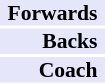<table cellpadding="0" style="border:0;font-size:90%;">
<tr>
<td style="padding:0 5px; text-align:right;" bgcolor="lavender"><strong>Forwards</strong></td>
<td style="text-align:left;"></td>
</tr>
<tr>
<td style="padding:0 5px; text-align:right;" bgcolor="lavender"><strong>Backs</strong></td>
<td style="text-align:left;"></td>
</tr>
<tr>
<td style="padding:0 5px; text-align:right;" bgcolor="lavender"><strong>Coach</strong></td>
<td style="text-align:left;"></td>
</tr>
</table>
